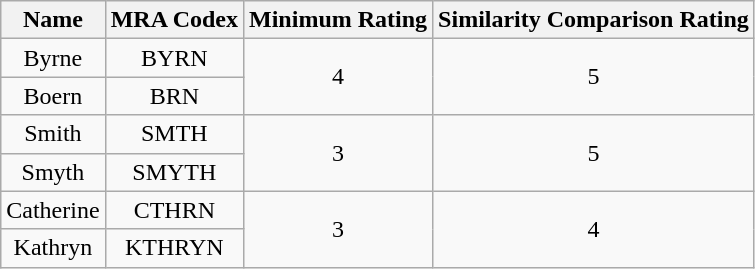<table class="wikitable">
<tr>
<th>Name</th>
<th>MRA Codex</th>
<th>Minimum Rating</th>
<th>Similarity Comparison Rating</th>
</tr>
<tr>
<td align="center">Byrne</td>
<td align="center">BYRN</td>
<td align="center" rowspan=2>4</td>
<td align="center" rowspan=2>5</td>
</tr>
<tr>
<td align="center">Boern</td>
<td align="center">BRN</td>
</tr>
<tr>
<td align="center">Smith</td>
<td align="center">SMTH</td>
<td align="center" rowspan=2>3</td>
<td align="center" rowspan=2>5</td>
</tr>
<tr>
<td align="center">Smyth</td>
<td align="center">SMYTH</td>
</tr>
<tr>
<td align="center">Catherine</td>
<td align="center">CTHRN</td>
<td align="center" rowspan=2>3</td>
<td align="center" rowspan=2>4</td>
</tr>
<tr>
<td align="center">Kathryn</td>
<td align="center">KTHRYN</td>
</tr>
</table>
